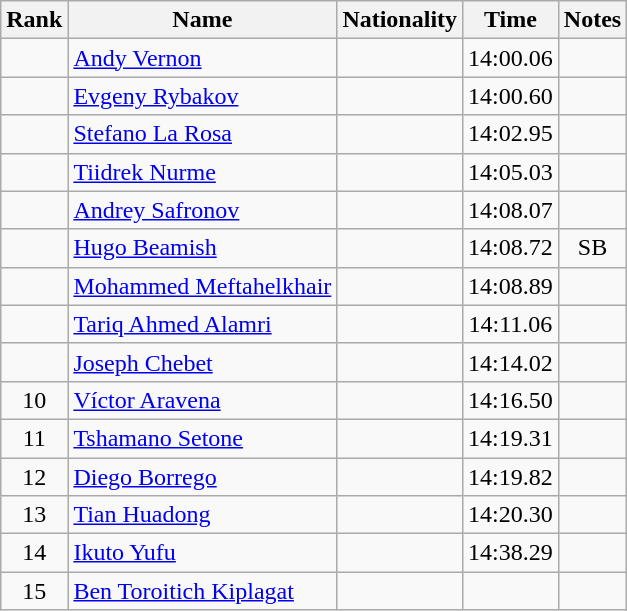<table class="wikitable sortable" style="text-align:center">
<tr>
<th>Rank</th>
<th>Name</th>
<th>Nationality</th>
<th>Time</th>
<th>Notes</th>
</tr>
<tr>
<td></td>
<td align=left><a href='#'>Andy Vernon</a></td>
<td align=left></td>
<td>14:00.06</td>
<td></td>
</tr>
<tr>
<td></td>
<td align=left><a href='#'>Evgeny Rybakov</a></td>
<td align=left></td>
<td>14:00.60</td>
<td></td>
</tr>
<tr>
<td></td>
<td align=left><a href='#'>Stefano La Rosa</a></td>
<td align=left></td>
<td>14:02.95</td>
<td></td>
</tr>
<tr>
<td></td>
<td align=left><a href='#'>Tiidrek Nurme</a></td>
<td align=left></td>
<td>14:05.03</td>
<td></td>
</tr>
<tr>
<td></td>
<td align=left><a href='#'>Andrey Safronov</a></td>
<td align=left></td>
<td>14:08.07</td>
<td></td>
</tr>
<tr>
<td></td>
<td align=left><a href='#'>Hugo Beamish</a></td>
<td align=left></td>
<td>14:08.72</td>
<td>SB</td>
</tr>
<tr>
<td></td>
<td align=left><a href='#'>Mohammed Meftahelkhair</a></td>
<td align=left></td>
<td>14:08.89</td>
<td></td>
</tr>
<tr>
<td></td>
<td align=left><a href='#'>Tariq Ahmed Alamri</a></td>
<td align=left></td>
<td>14:11.06</td>
<td></td>
</tr>
<tr>
<td></td>
<td align=left><a href='#'>Joseph Chebet</a></td>
<td align=left></td>
<td>14:14.02</td>
<td></td>
</tr>
<tr>
<td>10</td>
<td align=left><a href='#'>Víctor Aravena</a></td>
<td align=left></td>
<td>14:16.50</td>
<td></td>
</tr>
<tr>
<td>11</td>
<td align=left><a href='#'>Tshamano Setone</a></td>
<td align=left></td>
<td>14:19.31</td>
<td></td>
</tr>
<tr>
<td>12</td>
<td align=left><a href='#'>Diego Borrego</a></td>
<td align=left></td>
<td>14:19.82</td>
<td></td>
</tr>
<tr>
<td>13</td>
<td align=left><a href='#'>Tian Huadong</a></td>
<td align=left></td>
<td>14:20.30</td>
<td></td>
</tr>
<tr>
<td>14</td>
<td align=left><a href='#'>Ikuto Yufu</a></td>
<td align=left></td>
<td>14:38.29</td>
<td></td>
</tr>
<tr>
<td>15</td>
<td align=left><a href='#'>Ben Toroitich Kiplagat</a></td>
<td align=left></td>
<td></td>
<td></td>
</tr>
</table>
